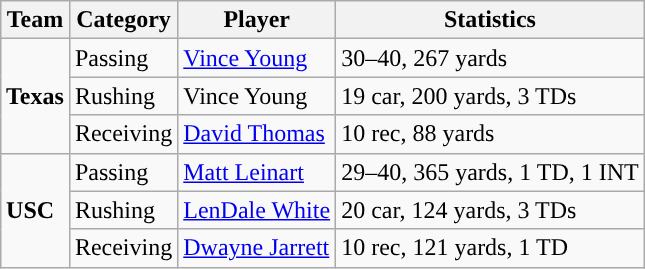<table class="wikitable" style="float: right;">
<tr>
<th>Team</th>
<th>Category</th>
<th>Player</th>
<th>Statistics</th>
</tr>
<tr>
<td rowspan=3><strong>Texas</strong></td>
<td>Passing</td>
<td><a href='#'>Vince Young</a></td>
<td>30–40, 267 yards</td>
</tr>
<tr>
<td>Rushing</td>
<td>Vince Young</td>
<td>19 car, 200 yards, 3 TDs</td>
</tr>
<tr>
<td>Receiving</td>
<td><a href='#'>David Thomas</a></td>
<td>10 rec, 88 yards</td>
</tr>
<tr>
<td rowspan=3><strong>USC</strong></td>
<td>Passing</td>
<td><a href='#'>Matt Leinart</a></td>
<td>29–40, 365 yards, 1 TD, 1 INT</td>
</tr>
<tr>
<td>Rushing</td>
<td><a href='#'>LenDale White</a></td>
<td>20 car, 124 yards, 3 TDs</td>
</tr>
<tr>
<td>Receiving</td>
<td><a href='#'>Dwayne Jarrett</a></td>
<td>10 rec, 121 yards, 1 TD</td>
</tr>
</table>
